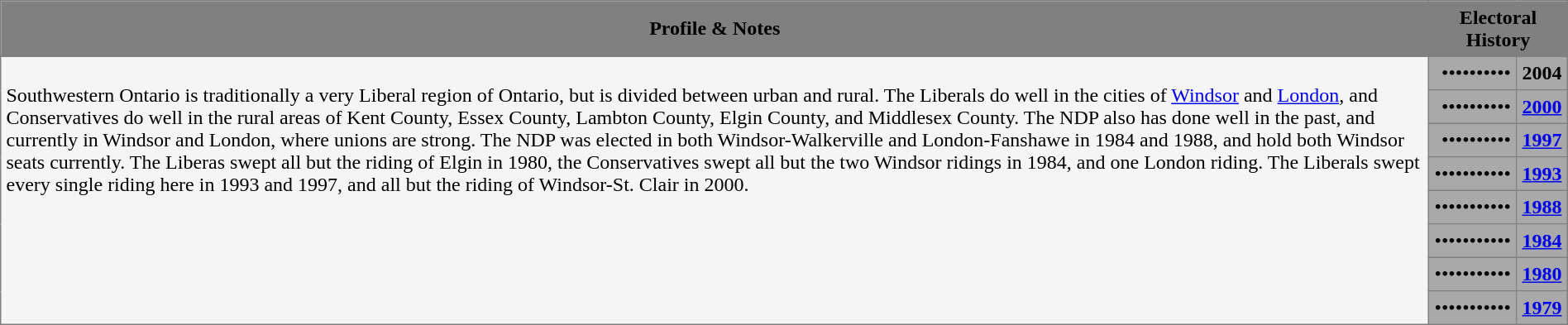<table border="1" cellpadding="4" cellspacing="0" style="border-collapse: collapse">
<tr bgcolor=gray>
<th width=100%>Profile & Notes</th>
<th colspan=2>Electoral History</th>
</tr>
<tr>
<td bgcolor=whitesmoke rowspan=8 valign=top><br>Southwestern Ontario is traditionally a very Liberal region of Ontario, but is divided between urban and rural. The Liberals do well in the cities of <a href='#'>Windsor</a> and <a href='#'>London</a>, and Conservatives do well in the rural areas of Kent County, Essex County, Lambton County, Elgin County, and Middlesex County. The NDP also has done well in the past, and currently in Windsor and London, where unions are strong. The NDP was elected in both Windsor-Walkerville and London-Fanshawe in 1984 and 1988, and hold both Windsor seats currently. The Liberas swept all but the riding of Elgin in 1980, the Conservatives swept all but the two Windsor ridings in 1984, and one London riding. The Liberals swept every single riding here in 1993 and 1997, and all but the riding of Windsor-St. Clair in 2000.</td>
<td bgcolor=darkgray align=right valign=center><span>••</span><span>••••••</span><span>••</span></td>
<td bgcolor=darkgray valign=center><strong>2004</strong></td>
</tr>
<tr>
<td colspan=1 bgcolor=darkgray align=right valign=center><span>•</span><span>•••••••••</span></td>
<td bgcolor=darkgray valign=center><strong><a href='#'>2000</a></strong></td>
</tr>
<tr>
<td colspan=1 bgcolor=darkgray align=right valign=center><span>••••••••••</span></td>
<td bgcolor=darkgray valign=center><strong><a href='#'>1997</a></strong></td>
</tr>
<tr>
<td colspan=1 bgcolor=darkgray align=right valign=center><span>•••••••••••</span></td>
<td bgcolor=darkgray valign=center><strong><a href='#'>1993</a></strong></td>
</tr>
<tr>
<td colspan=1 bgcolor=darkgray align=right valign=center><span>••</span><span>•••••</span><span>••••</span></td>
<td bgcolor=darkgray valign=center><strong><a href='#'>1988</a></strong></td>
</tr>
<tr>
<td colspan=1 bgcolor=darkgray align=right valign=center><span>••</span><span>•</span><span>••••••••</span></td>
<td bgcolor=darkgray valign=center><strong><a href='#'>1984</a></strong></td>
</tr>
<tr>
<td colspan=1 bgcolor=darkgray align=right valign=center><span>••••••••••</span><span>•</span></td>
<td bgcolor=darkgray valign=center><strong><a href='#'>1980</a></strong></td>
</tr>
<tr>
<td colspan=1 bgcolor=darkgray align=right valign=center><span>••••••</span><span>•••••</span></td>
<td bgcolor=darkgray valign=center><strong><a href='#'>1979</a></strong></td>
</tr>
</table>
